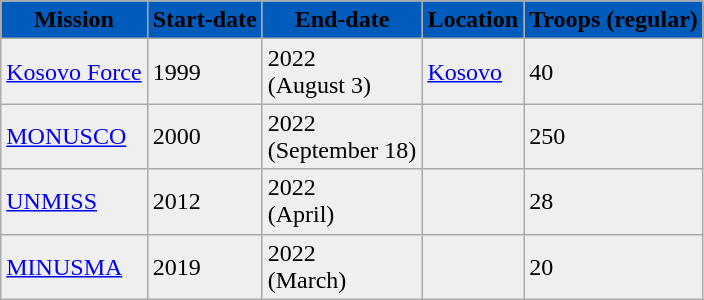<table class="wikitable">
<tr>
<th style="background:#005BBB" rowspan="1"><span>Mission</span></th>
<th style="background:#005BBB" rowspan="1"><span>Start-date</span></th>
<th style="background:#005BBB" rowspan="1"><span>End-date</span></th>
<th style="background:#005BBB" rowspan="1"><span>Location</span></th>
<th style="background:#005BBB" rowspan="1"><span>Troops (regular)</span></th>
</tr>
<tr>
<td style="background:#efefef"><a href='#'>Kosovo Force</a></td>
<td style="background:#efefef">1999</td>
<td style="background:#efefef">2022 <br> (August 3)</td>
<td style="background:#efefef"> <a href='#'>Kosovo</a></td>
<td style="background:#efefef">40</td>
</tr>
<tr>
<td style="background:#efefef"><a href='#'>MONUSCO</a></td>
<td style="background:#efefef">2000</td>
<td style="background:#efefef">2022 <br> (September 18)</td>
<td style="background:#efefef"></td>
<td style="background:#efefef">250</td>
</tr>
<tr>
<td style="background:#efefef"><a href='#'>UNMISS</a></td>
<td style="background:#efefef">2012</td>
<td style="background:#efefef">2022 <br> (April)</td>
<td style="background:#efefef"></td>
<td style="background:#efefef">28</td>
</tr>
<tr>
<td style="background:#efefef"><a href='#'>MINUSMA</a></td>
<td style="background:#efefef">2019</td>
<td style="background:#efefef">2022 <br> (March)</td>
<td style="background:#efefef"></td>
<td style="background:#efefef">20</td>
</tr>
</table>
